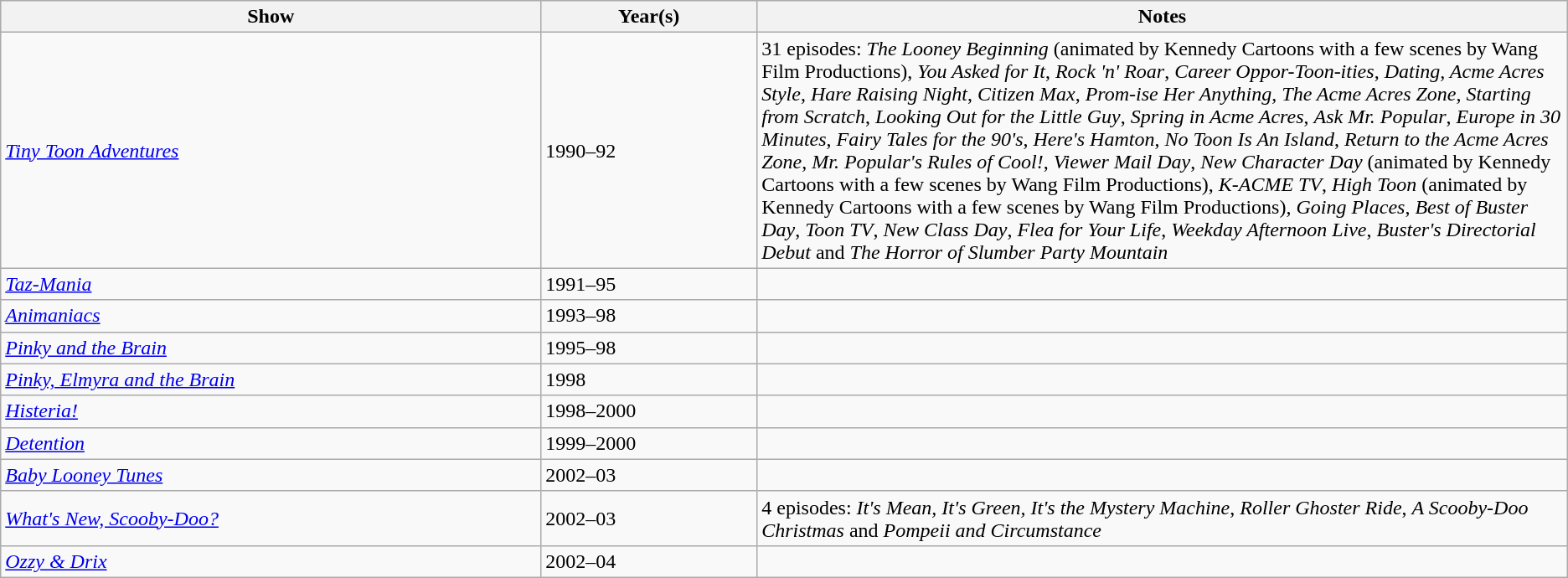<table class="wikitable sortable" style="width: auto; style="width:75%;" table-layout: fixed;" |>
<tr>
<th style="width:20%;">Show</th>
<th style="width:8%;">Year(s)</th>
<th style="width:30%;" class="unsortable">Notes</th>
</tr>
<tr>
<td><em><a href='#'>Tiny Toon Adventures</a></em></td>
<td>1990–92</td>
<td>31 episodes: <em>The Looney Beginning</em> (animated by Kennedy Cartoons with a few scenes by Wang Film Productions), <em>You Asked for It</em>, <em>Rock 'n' Roar</em>, <em>Career Oppor-Toon-ities</em>, <em>Dating, Acme Acres Style</em>, <em>Hare Raising Night</em>, <em>Citizen Max</em>, <em>Prom-ise Her Anything</em>, <em>The Acme Acres Zone</em>, <em>Starting from Scratch</em>, <em>Looking Out for the Little Guy</em>, <em>Spring in Acme Acres</em>, <em>Ask Mr. Popular</em>, <em>Europe in 30 Minutes</em>, <em>Fairy Tales for the 90's</em>, <em>Here's Hamton</em>, <em>No Toon Is An Island</em>, <em>Return to the Acme Acres Zone</em>, <em>Mr. Popular's Rules of Cool!</em>, <em>Viewer Mail Day</em>, <em>New Character Day</em> (animated by Kennedy Cartoons with a few scenes by Wang Film Productions), <em>K-ACME TV</em>, <em>High Toon</em> (animated by Kennedy Cartoons with a few scenes by Wang Film Productions), <em>Going Places</em>, <em>Best of Buster Day</em>, <em>Toon TV</em>, <em>New Class Day</em>, <em>Flea for Your Life</em>, <em>Weekday Afternoon Live</em>, <em>Buster's Directorial Debut</em> and <em>The Horror of Slumber Party Mountain</em></td>
</tr>
<tr>
<td><em><a href='#'>Taz-Mania</a></em></td>
<td>1991–95</td>
<td></td>
</tr>
<tr>
<td><em><a href='#'>Animaniacs</a></em></td>
<td>1993–98</td>
<td></td>
</tr>
<tr>
<td><em><a href='#'>Pinky and the Brain</a></em></td>
<td>1995–98</td>
<td></td>
</tr>
<tr>
<td><em><a href='#'>Pinky, Elmyra and the Brain</a></em></td>
<td>1998</td>
<td></td>
</tr>
<tr>
<td><em><a href='#'>Histeria!</a></em></td>
<td>1998–2000</td>
<td></td>
</tr>
<tr>
<td><em><a href='#'>Detention</a></em></td>
<td>1999–2000</td>
<td></td>
</tr>
<tr>
<td><em><a href='#'>Baby Looney Tunes</a></em></td>
<td>2002–03</td>
<td></td>
</tr>
<tr>
<td><em><a href='#'>What's New, Scooby-Doo?</a></em></td>
<td>2002–03</td>
<td>4 episodes: <em>It's Mean, It's Green, It's the Mystery Machine</em>, <em>Roller Ghoster Ride</em>, <em>A Scooby-Doo Christmas</em> and <em>Pompeii and Circumstance</em></td>
</tr>
<tr>
<td><em><a href='#'>Ozzy & Drix</a></em></td>
<td>2002–04</td>
<td></td>
</tr>
</table>
